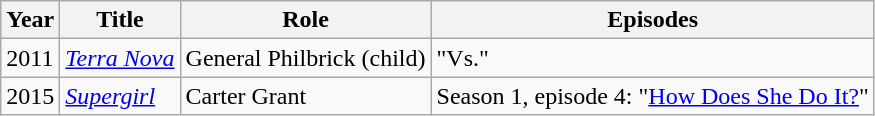<table class="wikitable sortable">
<tr>
<th>Year</th>
<th>Title</th>
<th>Role</th>
<th>Episodes</th>
</tr>
<tr>
<td>2011</td>
<td><em><a href='#'>Terra Nova</a></em></td>
<td>General Philbrick (child)</td>
<td>"Vs."</td>
</tr>
<tr>
<td>2015</td>
<td><em><a href='#'>Supergirl</a></em></td>
<td>Carter Grant</td>
<td>Season 1, episode 4: "<a href='#'>How Does She Do It?</a>"</td>
</tr>
</table>
